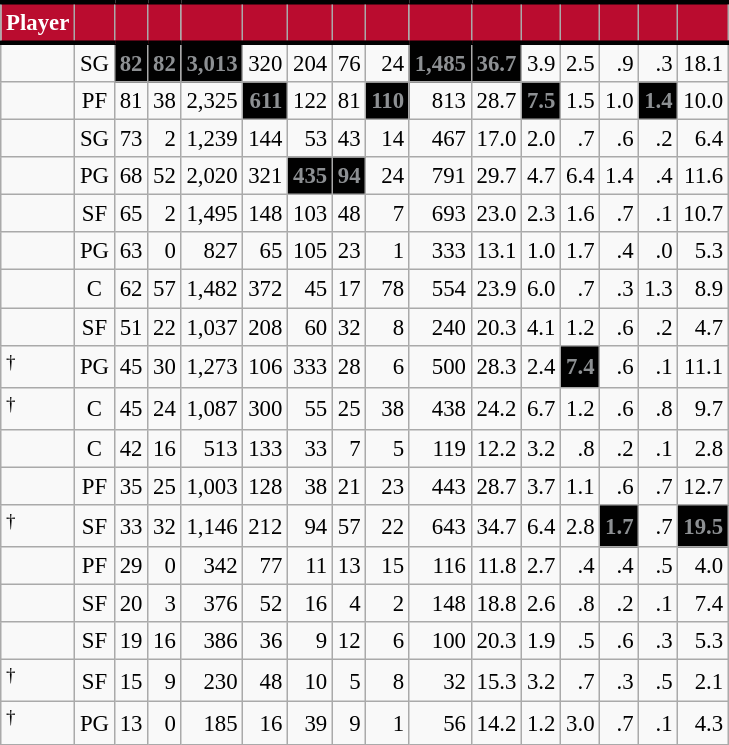<table class="wikitable sortable" style="font-size: 95%; text-align:right;">
<tr>
<th style="background:#BA0C2F; color:#FFFFFF; border-top:#010101 3px solid; border-bottom:#010101 3px solid;">Player</th>
<th style="background:#BA0C2F; color:#FFFFFF; border-top:#010101 3px solid; border-bottom:#010101 3px solid;"></th>
<th style="background:#BA0C2F; color:#FFFFFF; border-top:#010101 3px solid; border-bottom:#010101 3px solid;"></th>
<th style="background:#BA0C2F; color:#FFFFFF; border-top:#010101 3px solid; border-bottom:#010101 3px solid;"></th>
<th style="background:#BA0C2F; color:#FFFFFF; border-top:#010101 3px solid; border-bottom:#010101 3px solid;"></th>
<th style="background:#BA0C2F; color:#FFFFFF; border-top:#010101 3px solid; border-bottom:#010101 3px solid;"></th>
<th style="background:#BA0C2F; color:#FFFFFF; border-top:#010101 3px solid; border-bottom:#010101 3px solid;"></th>
<th style="background:#BA0C2F; color:#FFFFFF; border-top:#010101 3px solid; border-bottom:#010101 3px solid;"></th>
<th style="background:#BA0C2F; color:#FFFFFF; border-top:#010101 3px solid; border-bottom:#010101 3px solid;"></th>
<th style="background:#BA0C2F; color:#FFFFFF; border-top:#010101 3px solid; border-bottom:#010101 3px solid;"></th>
<th style="background:#BA0C2F; color:#FFFFFF; border-top:#010101 3px solid; border-bottom:#010101 3px solid;"></th>
<th style="background:#BA0C2F; color:#FFFFFF; border-top:#010101 3px solid; border-bottom:#010101 3px solid;"></th>
<th style="background:#BA0C2F; color:#FFFFFF; border-top:#010101 3px solid; border-bottom:#010101 3px solid;"></th>
<th style="background:#BA0C2F; color:#FFFFFF; border-top:#010101 3px solid; border-bottom:#010101 3px solid;"></th>
<th style="background:#BA0C2F; color:#FFFFFF; border-top:#010101 3px solid; border-bottom:#010101 3px solid;"></th>
<th style="background:#BA0C2F; color:#FFFFFF; border-top:#010101 3px solid; border-bottom:#010101 3px solid;"></th>
</tr>
<tr>
<td style="text-align:left;"></td>
<td style="text-align:center;">SG</td>
<td style="background:#010101; color:#8D9093;"><strong>82</strong></td>
<td style="background:#010101; color:#8D9093;"><strong>82</strong></td>
<td style="background:#010101; color:#8D9093;"><strong>3,013</strong></td>
<td>320</td>
<td>204</td>
<td>76</td>
<td>24</td>
<td style="background:#010101; color:#8D9093;"><strong>1,485</strong></td>
<td style="background:#010101; color:#8D9093;"><strong>36.7</strong></td>
<td>3.9</td>
<td>2.5</td>
<td>.9</td>
<td>.3</td>
<td>18.1</td>
</tr>
<tr>
<td style="text-align:left;"></td>
<td style="text-align:center;">PF</td>
<td>81</td>
<td>38</td>
<td>2,325</td>
<td style="background:#010101; color:#8D9093;"><strong>611</strong></td>
<td>122</td>
<td>81</td>
<td style="background:#010101; color:#8D9093;"><strong>110</strong></td>
<td>813</td>
<td>28.7</td>
<td style="background:#010101; color:#8D9093;"><strong>7.5</strong></td>
<td>1.5</td>
<td>1.0</td>
<td style="background:#010101; color:#8D9093;"><strong>1.4</strong></td>
<td>10.0</td>
</tr>
<tr>
<td style="text-align:left;"></td>
<td style="text-align:center;">SG</td>
<td>73</td>
<td>2</td>
<td>1,239</td>
<td>144</td>
<td>53</td>
<td>43</td>
<td>14</td>
<td>467</td>
<td>17.0</td>
<td>2.0</td>
<td>.7</td>
<td>.6</td>
<td>.2</td>
<td>6.4</td>
</tr>
<tr>
<td style="text-align:left;"></td>
<td style="text-align:center;">PG</td>
<td>68</td>
<td>52</td>
<td>2,020</td>
<td>321</td>
<td style="background:#010101; color:#8D9093;"><strong>435</strong></td>
<td style="background:#010101; color:#8D9093;"><strong>94</strong></td>
<td>24</td>
<td>791</td>
<td>29.7</td>
<td>4.7</td>
<td>6.4</td>
<td>1.4</td>
<td>.4</td>
<td>11.6</td>
</tr>
<tr>
<td style="text-align:left;"></td>
<td style="text-align:center;">SF</td>
<td>65</td>
<td>2</td>
<td>1,495</td>
<td>148</td>
<td>103</td>
<td>48</td>
<td>7</td>
<td>693</td>
<td>23.0</td>
<td>2.3</td>
<td>1.6</td>
<td>.7</td>
<td>.1</td>
<td>10.7</td>
</tr>
<tr>
<td style="text-align:left;"></td>
<td style="text-align:center;">PG</td>
<td>63</td>
<td>0</td>
<td>827</td>
<td>65</td>
<td>105</td>
<td>23</td>
<td>1</td>
<td>333</td>
<td>13.1</td>
<td>1.0</td>
<td>1.7</td>
<td>.4</td>
<td>.0</td>
<td>5.3</td>
</tr>
<tr>
<td style="text-align:left;"></td>
<td style="text-align:center;">C</td>
<td>62</td>
<td>57</td>
<td>1,482</td>
<td>372</td>
<td>45</td>
<td>17</td>
<td>78</td>
<td>554</td>
<td>23.9</td>
<td>6.0</td>
<td>.7</td>
<td>.3</td>
<td>1.3</td>
<td>8.9</td>
</tr>
<tr>
<td style="text-align:left;"></td>
<td style="text-align:center;">SF</td>
<td>51</td>
<td>22</td>
<td>1,037</td>
<td>208</td>
<td>60</td>
<td>32</td>
<td>8</td>
<td>240</td>
<td>20.3</td>
<td>4.1</td>
<td>1.2</td>
<td>.6</td>
<td>.2</td>
<td>4.7</td>
</tr>
<tr>
<td style="text-align:left;"><sup>†</sup></td>
<td style="text-align:center;">PG</td>
<td>45</td>
<td>30</td>
<td>1,273</td>
<td>106</td>
<td>333</td>
<td>28</td>
<td>6</td>
<td>500</td>
<td>28.3</td>
<td>2.4</td>
<td style="background:#010101; color:#8D9093;"><strong>7.4</strong></td>
<td>.6</td>
<td>.1</td>
<td>11.1</td>
</tr>
<tr>
<td style="text-align:left;"><sup>†</sup></td>
<td style="text-align:center;">C</td>
<td>45</td>
<td>24</td>
<td>1,087</td>
<td>300</td>
<td>55</td>
<td>25</td>
<td>38</td>
<td>438</td>
<td>24.2</td>
<td>6.7</td>
<td>1.2</td>
<td>.6</td>
<td>.8</td>
<td>9.7</td>
</tr>
<tr>
<td style="text-align:left;"></td>
<td style="text-align:center;">C</td>
<td>42</td>
<td>16</td>
<td>513</td>
<td>133</td>
<td>33</td>
<td>7</td>
<td>5</td>
<td>119</td>
<td>12.2</td>
<td>3.2</td>
<td>.8</td>
<td>.2</td>
<td>.1</td>
<td>2.8</td>
</tr>
<tr>
<td style="text-align:left;"></td>
<td style="text-align:center;">PF</td>
<td>35</td>
<td>25</td>
<td>1,003</td>
<td>128</td>
<td>38</td>
<td>21</td>
<td>23</td>
<td>443</td>
<td>28.7</td>
<td>3.7</td>
<td>1.1</td>
<td>.6</td>
<td>.7</td>
<td>12.7</td>
</tr>
<tr>
<td style="text-align:left;"><sup>†</sup></td>
<td style="text-align:center;">SF</td>
<td>33</td>
<td>32</td>
<td>1,146</td>
<td>212</td>
<td>94</td>
<td>57</td>
<td>22</td>
<td>643</td>
<td>34.7</td>
<td>6.4</td>
<td>2.8</td>
<td style="background:#010101; color:#8D9093;"><strong>1.7</strong></td>
<td>.7</td>
<td style="background:#010101; color:#8D9093;"><strong>19.5</strong></td>
</tr>
<tr>
<td style="text-align:left;"></td>
<td style="text-align:center;">PF</td>
<td>29</td>
<td>0</td>
<td>342</td>
<td>77</td>
<td>11</td>
<td>13</td>
<td>15</td>
<td>116</td>
<td>11.8</td>
<td>2.7</td>
<td>.4</td>
<td>.4</td>
<td>.5</td>
<td>4.0</td>
</tr>
<tr>
<td style="text-align:left;"></td>
<td style="text-align:center;">SF</td>
<td>20</td>
<td>3</td>
<td>376</td>
<td>52</td>
<td>16</td>
<td>4</td>
<td>2</td>
<td>148</td>
<td>18.8</td>
<td>2.6</td>
<td>.8</td>
<td>.2</td>
<td>.1</td>
<td>7.4</td>
</tr>
<tr>
<td style="text-align:left;"></td>
<td style="text-align:center;">SF</td>
<td>19</td>
<td>16</td>
<td>386</td>
<td>36</td>
<td>9</td>
<td>12</td>
<td>6</td>
<td>100</td>
<td>20.3</td>
<td>1.9</td>
<td>.5</td>
<td>.6</td>
<td>.3</td>
<td>5.3</td>
</tr>
<tr>
<td style="text-align:left;"><sup>†</sup></td>
<td style="text-align:center;">SF</td>
<td>15</td>
<td>9</td>
<td>230</td>
<td>48</td>
<td>10</td>
<td>5</td>
<td>8</td>
<td>32</td>
<td>15.3</td>
<td>3.2</td>
<td>.7</td>
<td>.3</td>
<td>.5</td>
<td>2.1</td>
</tr>
<tr>
<td style="text-align:left;"><sup>†</sup></td>
<td style="text-align:center;">PG</td>
<td>13</td>
<td>0</td>
<td>185</td>
<td>16</td>
<td>39</td>
<td>9</td>
<td>1</td>
<td>56</td>
<td>14.2</td>
<td>1.2</td>
<td>3.0</td>
<td>.7</td>
<td>.1</td>
<td>4.3</td>
</tr>
</table>
